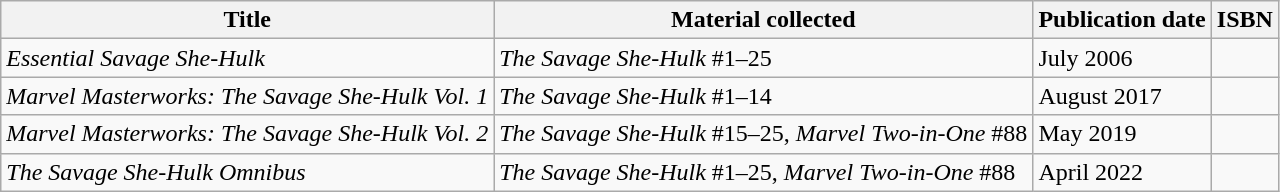<table class="wikitable sortable">
<tr>
<th>Title</th>
<th>Material collected</th>
<th>Publication date</th>
<th>ISBN</th>
</tr>
<tr>
<td><em>Essential Savage She-Hulk</em></td>
<td><em>The Savage She-Hulk</em> #1–25</td>
<td>July 2006</td>
<td></td>
</tr>
<tr>
<td><em>Marvel Masterworks: The Savage She-Hulk Vol. 1</em></td>
<td><em>The Savage She-Hulk</em> #1–14</td>
<td>August 2017</td>
<td></td>
</tr>
<tr>
<td><em>Marvel Masterworks: The Savage She-Hulk Vol. 2</em></td>
<td><em>The Savage She-Hulk</em> #15–25, <em>Marvel Two-in-One</em> #88</td>
<td>May 2019</td>
<td></td>
</tr>
<tr>
<td><em>The Savage She-Hulk Omnibus</em></td>
<td><em>The Savage She-Hulk</em> #1–25, <em>Marvel Two-in-One</em> #88</td>
<td>April 2022</td>
<td></td>
</tr>
</table>
